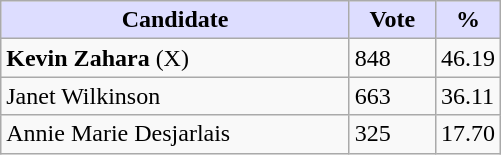<table class="wikitable">
<tr>
<th style="background:#ddf; width:225px;">Candidate</th>
<th style="background:#ddf; width:50px;">Vote</th>
<th style="background:#ddf; width:30px;">%</th>
</tr>
<tr>
<td><strong>Kevin Zahara</strong> (X)</td>
<td>848</td>
<td>46.19</td>
</tr>
<tr>
<td>Janet Wilkinson</td>
<td>663</td>
<td>36.11</td>
</tr>
<tr>
<td>Annie Marie Desjarlais</td>
<td>325</td>
<td>17.70</td>
</tr>
</table>
